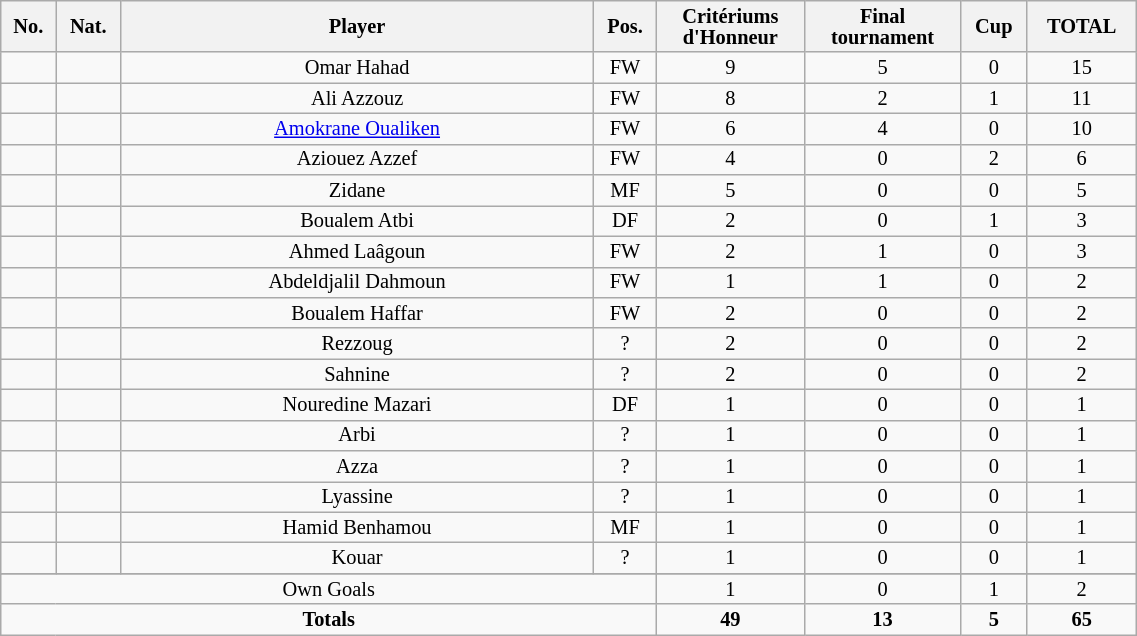<table class="wikitable sortable alternance"  style="font-size:85%; text-align:center; line-height:14px; width:60%;">
<tr>
<th width=10><strong>No.</strong></th>
<th width=10><strong>Nat.</strong></th>
<th width=220><strong>Player</strong></th>
<th width=10><strong>Pos.</strong></th>
<th width=10>Critériums d'Honneur</th>
<th width=10>Final tournament</th>
<th width=10>Cup</th>
<th width=10>TOTAL</th>
</tr>
<tr>
<td></td>
<td></td>
<td>Omar Hahad</td>
<td>FW</td>
<td>9</td>
<td>5</td>
<td>0</td>
<td>15</td>
</tr>
<tr>
<td></td>
<td></td>
<td>Ali Azzouz</td>
<td>FW</td>
<td>8</td>
<td>2</td>
<td>1</td>
<td>11</td>
</tr>
<tr>
<td></td>
<td></td>
<td><a href='#'>Amokrane Oualiken</a></td>
<td>FW</td>
<td>6</td>
<td>4</td>
<td>0</td>
<td>10</td>
</tr>
<tr>
<td></td>
<td></td>
<td>Aziouez Azzef</td>
<td>FW</td>
<td>4</td>
<td>0</td>
<td>2</td>
<td>6</td>
</tr>
<tr>
<td></td>
<td></td>
<td>Zidane</td>
<td>MF</td>
<td>5</td>
<td>0</td>
<td>0</td>
<td>5</td>
</tr>
<tr>
<td></td>
<td></td>
<td>Boualem Atbi</td>
<td>DF</td>
<td>2</td>
<td>0</td>
<td>1</td>
<td>3</td>
</tr>
<tr>
<td></td>
<td></td>
<td>Ahmed Laâgoun</td>
<td>FW</td>
<td>2</td>
<td>1</td>
<td>0</td>
<td>3</td>
</tr>
<tr>
<td></td>
<td></td>
<td>Abdeldjalil Dahmoun</td>
<td>FW</td>
<td>1</td>
<td>1</td>
<td>0</td>
<td>2</td>
</tr>
<tr>
<td></td>
<td></td>
<td>Boualem Haffar</td>
<td>FW</td>
<td>2</td>
<td>0</td>
<td>0</td>
<td>2</td>
</tr>
<tr>
<td></td>
<td></td>
<td>Rezzoug</td>
<td>?</td>
<td>2</td>
<td>0</td>
<td>0</td>
<td>2</td>
</tr>
<tr>
<td></td>
<td></td>
<td>Sahnine</td>
<td>?</td>
<td>2</td>
<td>0</td>
<td>0</td>
<td>2</td>
</tr>
<tr>
<td></td>
<td></td>
<td>Nouredine Mazari</td>
<td>DF</td>
<td>1</td>
<td>0</td>
<td>0</td>
<td>1</td>
</tr>
<tr>
<td></td>
<td></td>
<td>Arbi</td>
<td>?</td>
<td>1</td>
<td>0</td>
<td>0</td>
<td>1</td>
</tr>
<tr>
<td></td>
<td></td>
<td>Azza</td>
<td>?</td>
<td>1</td>
<td>0</td>
<td>0</td>
<td>1</td>
</tr>
<tr>
<td></td>
<td></td>
<td>Lyassine</td>
<td>?</td>
<td>1</td>
<td>0</td>
<td>0</td>
<td>1</td>
</tr>
<tr>
<td></td>
<td></td>
<td>Hamid Benhamou</td>
<td>MF</td>
<td>1</td>
<td>0</td>
<td>0</td>
<td>1</td>
</tr>
<tr>
<td></td>
<td></td>
<td>Kouar</td>
<td>?</td>
<td>1</td>
<td>0</td>
<td>0</td>
<td>1</td>
</tr>
<tr>
</tr>
<tr class="sortbottom">
<td colspan="4">Own Goals</td>
<td>1</td>
<td>0</td>
<td>1</td>
<td>2</td>
</tr>
<tr class="sortbottom">
<td colspan="4"><strong>Totals</strong></td>
<td><strong>49</strong></td>
<td><strong>13</strong></td>
<td><strong>5</strong></td>
<td><strong>65</strong></td>
</tr>
</table>
